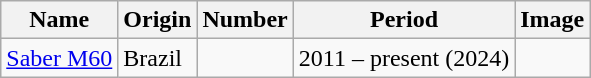<table class="wikitable mw-collapsible mw-collapsed">
<tr>
<th>Name</th>
<th>Origin</th>
<th>Number</th>
<th>Period</th>
<th>Image</th>
</tr>
<tr>
<td><a href='#'>Saber M60</a></td>
<td>Brazil</td>
<td></td>
<td>2011 – present (2024)</td>
<td></td>
</tr>
</table>
